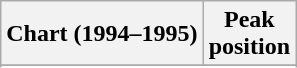<table class="wikitable sortable">
<tr>
<th align="left">Chart (1994–1995)</th>
<th align="center">Peak<br>position</th>
</tr>
<tr>
</tr>
<tr>
</tr>
</table>
